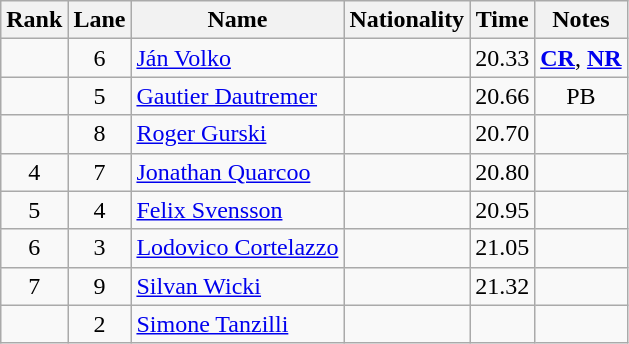<table class="wikitable sortable" style="text-align:center">
<tr>
<th>Rank</th>
<th>Lane</th>
<th>Name</th>
<th>Nationality</th>
<th>Time</th>
<th>Notes</th>
</tr>
<tr>
<td></td>
<td>6</td>
<td align=left><a href='#'>Ján Volko</a></td>
<td align=left></td>
<td>20.33</td>
<td><strong><a href='#'>CR</a></strong>, <strong><a href='#'>NR</a></strong></td>
</tr>
<tr>
<td></td>
<td>5</td>
<td align=left><a href='#'>Gautier Dautremer</a></td>
<td align=left></td>
<td>20.66</td>
<td>PB</td>
</tr>
<tr>
<td></td>
<td>8</td>
<td align=left><a href='#'>Roger Gurski</a></td>
<td align=left></td>
<td>20.70</td>
<td></td>
</tr>
<tr>
<td>4</td>
<td>7</td>
<td align=left><a href='#'>Jonathan Quarcoo</a></td>
<td align=left></td>
<td>20.80</td>
<td></td>
</tr>
<tr>
<td>5</td>
<td>4</td>
<td align=left><a href='#'>Felix Svensson</a></td>
<td align=left></td>
<td>20.95</td>
<td></td>
</tr>
<tr>
<td>6</td>
<td>3</td>
<td align=left><a href='#'>Lodovico Cortelazzo</a></td>
<td align=left></td>
<td>21.05</td>
<td></td>
</tr>
<tr>
<td>7</td>
<td>9</td>
<td align=left><a href='#'>Silvan Wicki</a></td>
<td align=left></td>
<td>21.32</td>
<td></td>
</tr>
<tr>
<td></td>
<td>2</td>
<td align=left><a href='#'>Simone Tanzilli</a></td>
<td align=left></td>
<td></td>
<td></td>
</tr>
</table>
